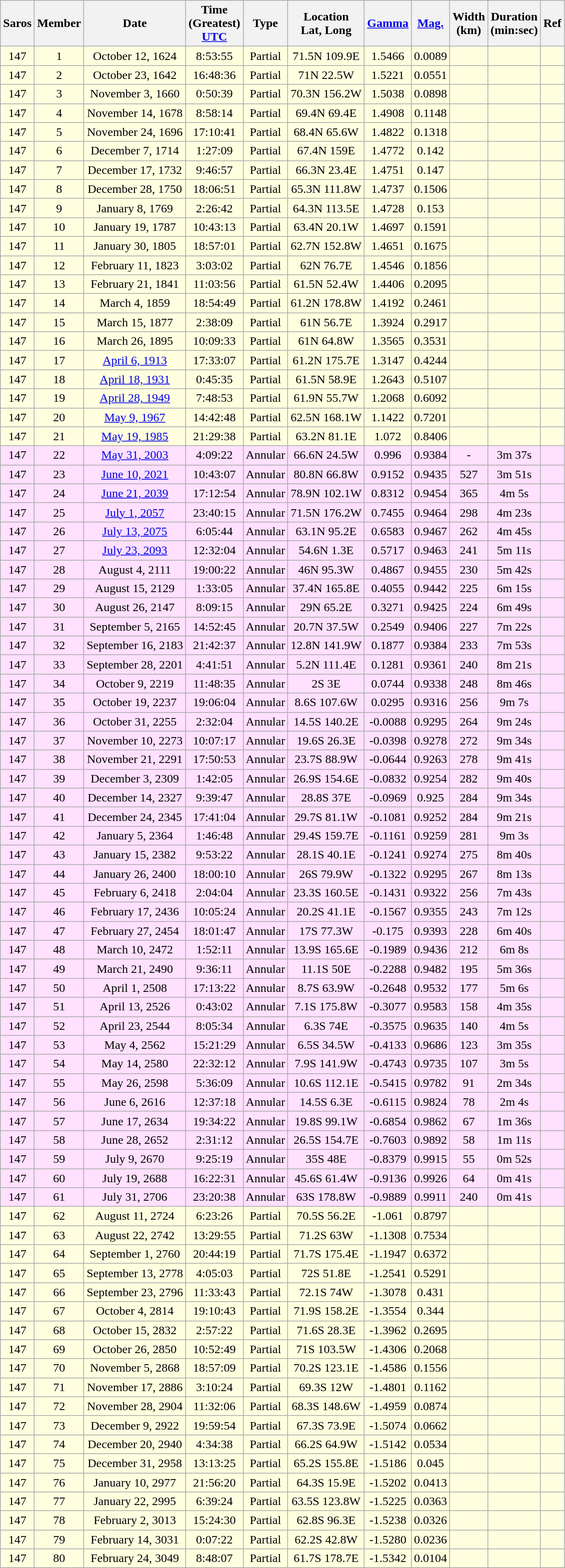<table class=wikitable>
<tr align=center>
<th>Saros</th>
<th>Member</th>
<th>Date</th>
<th>Time<br>(Greatest)<br><a href='#'>UTC</a></th>
<th>Type</th>
<th>Location<br>Lat, Long</th>
<th><a href='#'>Gamma</a></th>
<th><a href='#'>Mag.</a></th>
<th>Width<br>(km)</th>
<th>Duration<br>(min:sec)</th>
<th>Ref</th>
</tr>
<tr align=center bgcolor=#ffffe0>
<td>147</td>
<td>1</td>
<td>October 12, 1624</td>
<td>8:53:55</td>
<td>Partial</td>
<td>71.5N 109.9E</td>
<td>1.5466</td>
<td>0.0089</td>
<td></td>
<td></td>
<td></td>
</tr>
<tr align=center bgcolor=#ffffe0>
<td>147</td>
<td>2</td>
<td>October 23, 1642</td>
<td>16:48:36</td>
<td>Partial</td>
<td>71N 22.5W</td>
<td>1.5221</td>
<td>0.0551</td>
<td></td>
<td></td>
<td></td>
</tr>
<tr align=center bgcolor=#ffffe0>
<td>147</td>
<td>3</td>
<td>November 3, 1660</td>
<td>0:50:39</td>
<td>Partial</td>
<td>70.3N 156.2W</td>
<td>1.5038</td>
<td>0.0898</td>
<td></td>
<td></td>
<td></td>
</tr>
<tr align=center bgcolor=#ffffe0>
<td>147</td>
<td>4</td>
<td>November 14, 1678</td>
<td>8:58:14</td>
<td>Partial</td>
<td>69.4N 69.4E</td>
<td>1.4908</td>
<td>0.1148</td>
<td></td>
<td></td>
<td></td>
</tr>
<tr align=center bgcolor=#ffffe0>
<td>147</td>
<td>5</td>
<td>November 24, 1696</td>
<td>17:10:41</td>
<td>Partial</td>
<td>68.4N 65.6W</td>
<td>1.4822</td>
<td>0.1318</td>
<td></td>
<td></td>
<td></td>
</tr>
<tr align=center bgcolor=#ffffe0>
<td>147</td>
<td>6</td>
<td>December 7, 1714</td>
<td>1:27:09</td>
<td>Partial</td>
<td>67.4N 159E</td>
<td>1.4772</td>
<td>0.142</td>
<td></td>
<td></td>
<td></td>
</tr>
<tr align=center bgcolor=#ffffe0>
<td>147</td>
<td>7</td>
<td>December 17, 1732</td>
<td>9:46:57</td>
<td>Partial</td>
<td>66.3N 23.4E</td>
<td>1.4751</td>
<td>0.147</td>
<td></td>
<td></td>
<td></td>
</tr>
<tr align=center bgcolor=#ffffe0>
<td>147</td>
<td>8</td>
<td>December 28, 1750</td>
<td>18:06:51</td>
<td>Partial</td>
<td>65.3N 111.8W</td>
<td>1.4737</td>
<td>0.1506</td>
<td></td>
<td></td>
<td></td>
</tr>
<tr align=center bgcolor=#ffffe0>
<td>147</td>
<td>9</td>
<td>January 8, 1769</td>
<td>2:26:42</td>
<td>Partial</td>
<td>64.3N 113.5E</td>
<td>1.4728</td>
<td>0.153</td>
<td></td>
<td></td>
<td></td>
</tr>
<tr align=center bgcolor=#ffffe0>
<td>147</td>
<td>10</td>
<td>January 19, 1787</td>
<td>10:43:13</td>
<td>Partial</td>
<td>63.4N 20.1W</td>
<td>1.4697</td>
<td>0.1591</td>
<td></td>
<td></td>
<td></td>
</tr>
<tr align=center bgcolor=#ffffe0>
<td>147</td>
<td>11</td>
<td>January 30, 1805</td>
<td>18:57:01</td>
<td>Partial</td>
<td>62.7N 152.8W</td>
<td>1.4651</td>
<td>0.1675</td>
<td></td>
<td></td>
<td></td>
</tr>
<tr align=center bgcolor=#ffffe0>
<td>147</td>
<td>12</td>
<td>February 11, 1823</td>
<td>3:03:02</td>
<td>Partial</td>
<td>62N 76.7E</td>
<td>1.4546</td>
<td>0.1856</td>
<td></td>
<td></td>
<td></td>
</tr>
<tr align=center bgcolor=#ffffe0>
<td>147</td>
<td>13</td>
<td>February 21, 1841</td>
<td>11:03:56</td>
<td>Partial</td>
<td>61.5N 52.4W</td>
<td>1.4406</td>
<td>0.2095</td>
<td></td>
<td></td>
<td></td>
</tr>
<tr align=center bgcolor=#ffffe0>
<td>147</td>
<td>14</td>
<td>March 4, 1859</td>
<td>18:54:49</td>
<td>Partial</td>
<td>61.2N 178.8W</td>
<td>1.4192</td>
<td>0.2461</td>
<td></td>
<td></td>
<td></td>
</tr>
<tr align=center bgcolor=#ffffe0>
<td>147</td>
<td>15</td>
<td>March 15, 1877</td>
<td>2:38:09</td>
<td>Partial</td>
<td>61N 56.7E</td>
<td>1.3924</td>
<td>0.2917</td>
<td></td>
<td></td>
<td></td>
</tr>
<tr align=center bgcolor=#ffffe0>
<td>147</td>
<td>16</td>
<td>March 26, 1895</td>
<td>10:09:33</td>
<td>Partial</td>
<td>61N 64.8W</td>
<td>1.3565</td>
<td>0.3531</td>
<td></td>
<td></td>
<td></td>
</tr>
<tr align=center bgcolor=#ffffe0>
<td>147</td>
<td>17</td>
<td><a href='#'>April 6, 1913</a></td>
<td>17:33:07</td>
<td>Partial</td>
<td>61.2N 175.7E</td>
<td>1.3147</td>
<td>0.4244</td>
<td></td>
<td></td>
<td></td>
</tr>
<tr align=center bgcolor=#ffffe0>
<td>147</td>
<td>18</td>
<td><a href='#'>April 18, 1931</a></td>
<td>0:45:35</td>
<td>Partial</td>
<td>61.5N 58.9E</td>
<td>1.2643</td>
<td>0.5107</td>
<td></td>
<td></td>
<td></td>
</tr>
<tr align=center bgcolor=#ffffe0>
<td>147</td>
<td>19</td>
<td><a href='#'>April 28, 1949</a></td>
<td>7:48:53</td>
<td>Partial</td>
<td>61.9N 55.7W</td>
<td>1.2068</td>
<td>0.6092</td>
<td></td>
<td></td>
<td></td>
</tr>
<tr align=center bgcolor=#ffffe0>
<td>147</td>
<td>20</td>
<td><a href='#'>May 9, 1967</a></td>
<td>14:42:48</td>
<td>Partial</td>
<td>62.5N 168.1W</td>
<td>1.1422</td>
<td>0.7201</td>
<td></td>
<td></td>
<td></td>
</tr>
<tr align=center bgcolor=#ffffe0>
<td>147</td>
<td>21</td>
<td><a href='#'>May 19, 1985</a></td>
<td>21:29:38</td>
<td>Partial</td>
<td>63.2N 81.1E</td>
<td>1.072</td>
<td>0.8406</td>
<td></td>
<td></td>
<td></td>
</tr>
<tr align=center bgcolor=#ffe0ff>
<td>147</td>
<td>22</td>
<td><a href='#'>May 31, 2003</a></td>
<td>4:09:22</td>
<td>Annular</td>
<td>66.6N 24.5W</td>
<td>0.996</td>
<td>0.9384</td>
<td>-</td>
<td>3m 37s</td>
<td></td>
</tr>
<tr align=center bgcolor=#ffe0ff>
<td>147</td>
<td>23</td>
<td><a href='#'>June 10, 2021</a></td>
<td>10:43:07</td>
<td>Annular</td>
<td>80.8N 66.8W</td>
<td>0.9152</td>
<td>0.9435</td>
<td>527</td>
<td>3m 51s</td>
<td></td>
</tr>
<tr align=center bgcolor=#ffe0ff>
<td>147</td>
<td>24</td>
<td><a href='#'>June 21, 2039</a></td>
<td>17:12:54</td>
<td>Annular</td>
<td>78.9N 102.1W</td>
<td>0.8312</td>
<td>0.9454</td>
<td>365</td>
<td>4m 5s</td>
<td></td>
</tr>
<tr align=center bgcolor=#ffe0ff>
<td>147</td>
<td>25</td>
<td><a href='#'>July 1, 2057</a></td>
<td>23:40:15</td>
<td>Annular</td>
<td>71.5N 176.2W</td>
<td>0.7455</td>
<td>0.9464</td>
<td>298</td>
<td>4m 23s</td>
<td></td>
</tr>
<tr align=center bgcolor=#ffe0ff>
<td>147</td>
<td>26</td>
<td><a href='#'>July 13, 2075</a></td>
<td>6:05:44</td>
<td>Annular</td>
<td>63.1N 95.2E</td>
<td>0.6583</td>
<td>0.9467</td>
<td>262</td>
<td>4m 45s</td>
<td></td>
</tr>
<tr align=center bgcolor=#ffe0ff>
<td>147</td>
<td>27</td>
<td><a href='#'>July 23, 2093</a></td>
<td>12:32:04</td>
<td>Annular</td>
<td>54.6N 1.3E</td>
<td>0.5717</td>
<td>0.9463</td>
<td>241</td>
<td>5m 11s</td>
<td></td>
</tr>
<tr align=center bgcolor=#ffe0ff>
<td>147</td>
<td>28</td>
<td>August 4, 2111</td>
<td>19:00:22</td>
<td>Annular</td>
<td>46N 95.3W</td>
<td>0.4867</td>
<td>0.9455</td>
<td>230</td>
<td>5m 42s</td>
<td></td>
</tr>
<tr align=center bgcolor=#ffe0ff>
<td>147</td>
<td>29</td>
<td>August 15, 2129</td>
<td>1:33:05</td>
<td>Annular</td>
<td>37.4N 165.8E</td>
<td>0.4055</td>
<td>0.9442</td>
<td>225</td>
<td>6m 15s</td>
<td></td>
</tr>
<tr align=center bgcolor=#ffe0ff>
<td>147</td>
<td>30</td>
<td>August 26, 2147</td>
<td>8:09:15</td>
<td>Annular</td>
<td>29N 65.2E</td>
<td>0.3271</td>
<td>0.9425</td>
<td>224</td>
<td>6m 49s</td>
<td></td>
</tr>
<tr align=center bgcolor=#ffe0ff>
<td>147</td>
<td>31</td>
<td>September 5, 2165</td>
<td>14:52:45</td>
<td>Annular</td>
<td>20.7N 37.5W</td>
<td>0.2549</td>
<td>0.9406</td>
<td>227</td>
<td>7m 22s</td>
<td></td>
</tr>
<tr align=center bgcolor=#ffe0ff>
<td>147</td>
<td>32</td>
<td>September 16, 2183</td>
<td>21:42:37</td>
<td>Annular</td>
<td>12.8N 141.9W</td>
<td>0.1877</td>
<td>0.9384</td>
<td>233</td>
<td>7m 53s</td>
<td></td>
</tr>
<tr align=center bgcolor=#ffe0ff>
<td>147</td>
<td>33</td>
<td>September 28, 2201</td>
<td>4:41:51</td>
<td>Annular</td>
<td>5.2N 111.4E</td>
<td>0.1281</td>
<td>0.9361</td>
<td>240</td>
<td>8m 21s</td>
<td></td>
</tr>
<tr align=center bgcolor=#ffe0ff>
<td>147</td>
<td>34</td>
<td>October 9, 2219</td>
<td>11:48:35</td>
<td>Annular</td>
<td>2S 3E</td>
<td>0.0744</td>
<td>0.9338</td>
<td>248</td>
<td>8m 46s</td>
<td></td>
</tr>
<tr align=center bgcolor=#ffe0ff>
<td>147</td>
<td>35</td>
<td>October 19, 2237</td>
<td>19:06:04</td>
<td>Annular</td>
<td>8.6S 107.6W</td>
<td>0.0295</td>
<td>0.9316</td>
<td>256</td>
<td>9m 7s</td>
<td></td>
</tr>
<tr align=center bgcolor=#ffe0ff>
<td>147</td>
<td>36</td>
<td>October 31, 2255</td>
<td>2:32:04</td>
<td>Annular</td>
<td>14.5S 140.2E</td>
<td>-0.0088</td>
<td>0.9295</td>
<td>264</td>
<td>9m 24s</td>
<td></td>
</tr>
<tr align=center bgcolor=#ffe0ff>
<td>147</td>
<td>37</td>
<td>November 10, 2273</td>
<td>10:07:17</td>
<td>Annular</td>
<td>19.6S 26.3E</td>
<td>-0.0398</td>
<td>0.9278</td>
<td>272</td>
<td>9m 34s</td>
<td></td>
</tr>
<tr align=center bgcolor=#ffe0ff>
<td>147</td>
<td>38</td>
<td>November 21, 2291</td>
<td>17:50:53</td>
<td>Annular</td>
<td>23.7S 88.9W</td>
<td>-0.0644</td>
<td>0.9263</td>
<td>278</td>
<td>9m 41s</td>
<td></td>
</tr>
<tr align=center bgcolor=#ffe0ff>
<td>147</td>
<td>39</td>
<td>December 3, 2309</td>
<td>1:42:05</td>
<td>Annular</td>
<td>26.9S 154.6E</td>
<td>-0.0832</td>
<td>0.9254</td>
<td>282</td>
<td>9m 40s</td>
<td></td>
</tr>
<tr align=center bgcolor=#ffe0ff>
<td>147</td>
<td>40</td>
<td>December 14, 2327</td>
<td>9:39:47</td>
<td>Annular</td>
<td>28.8S 37E</td>
<td>-0.0969</td>
<td>0.925</td>
<td>284</td>
<td>9m 34s</td>
<td></td>
</tr>
<tr align=center bgcolor=#ffe0ff>
<td>147</td>
<td>41</td>
<td>December 24, 2345</td>
<td>17:41:04</td>
<td>Annular</td>
<td>29.7S 81.1W</td>
<td>-0.1081</td>
<td>0.9252</td>
<td>284</td>
<td>9m 21s</td>
<td></td>
</tr>
<tr align=center bgcolor=#ffe0ff>
<td>147</td>
<td>42</td>
<td>January 5, 2364</td>
<td>1:46:48</td>
<td>Annular</td>
<td>29.4S 159.7E</td>
<td>-0.1161</td>
<td>0.9259</td>
<td>281</td>
<td>9m 3s</td>
<td></td>
</tr>
<tr align=center bgcolor=#ffe0ff>
<td>147</td>
<td>43</td>
<td>January 15, 2382</td>
<td>9:53:22</td>
<td>Annular</td>
<td>28.1S 40.1E</td>
<td>-0.1241</td>
<td>0.9274</td>
<td>275</td>
<td>8m 40s</td>
<td></td>
</tr>
<tr align=center bgcolor=#ffe0ff>
<td>147</td>
<td>44</td>
<td>January 26, 2400</td>
<td>18:00:10</td>
<td>Annular</td>
<td>26S 79.9W</td>
<td>-0.1322</td>
<td>0.9295</td>
<td>267</td>
<td>8m 13s</td>
<td></td>
</tr>
<tr align=center bgcolor=#ffe0ff>
<td>147</td>
<td>45</td>
<td>February 6, 2418</td>
<td>2:04:04</td>
<td>Annular</td>
<td>23.3S 160.5E</td>
<td>-0.1431</td>
<td>0.9322</td>
<td>256</td>
<td>7m 43s</td>
<td></td>
</tr>
<tr align=center bgcolor=#ffe0ff>
<td>147</td>
<td>46</td>
<td>February 17, 2436</td>
<td>10:05:24</td>
<td>Annular</td>
<td>20.2S 41.1E</td>
<td>-0.1567</td>
<td>0.9355</td>
<td>243</td>
<td>7m 12s</td>
<td></td>
</tr>
<tr align=center bgcolor=#ffe0ff>
<td>147</td>
<td>47</td>
<td>February 27, 2454</td>
<td>18:01:47</td>
<td>Annular</td>
<td>17S 77.3W</td>
<td>-0.175</td>
<td>0.9393</td>
<td>228</td>
<td>6m 40s</td>
<td></td>
</tr>
<tr align=center bgcolor=#ffe0ff>
<td>147</td>
<td>48</td>
<td>March 10, 2472</td>
<td>1:52:11</td>
<td>Annular</td>
<td>13.9S 165.6E</td>
<td>-0.1989</td>
<td>0.9436</td>
<td>212</td>
<td>6m 8s</td>
<td></td>
</tr>
<tr align=center bgcolor=#ffe0ff>
<td>147</td>
<td>49</td>
<td>March 21, 2490</td>
<td>9:36:11</td>
<td>Annular</td>
<td>11.1S 50E</td>
<td>-0.2288</td>
<td>0.9482</td>
<td>195</td>
<td>5m 36s</td>
<td></td>
</tr>
<tr align=center bgcolor=#ffe0ff>
<td>147</td>
<td>50</td>
<td>April 1, 2508</td>
<td>17:13:22</td>
<td>Annular</td>
<td>8.7S 63.9W</td>
<td>-0.2648</td>
<td>0.9532</td>
<td>177</td>
<td>5m 6s</td>
<td></td>
</tr>
<tr align=center bgcolor=#ffe0ff>
<td>147</td>
<td>51</td>
<td>April 13, 2526</td>
<td>0:43:02</td>
<td>Annular</td>
<td>7.1S 175.8W</td>
<td>-0.3077</td>
<td>0.9583</td>
<td>158</td>
<td>4m 35s</td>
<td></td>
</tr>
<tr align=center bgcolor=#ffe0ff>
<td>147</td>
<td>52</td>
<td>April 23, 2544</td>
<td>8:05:34</td>
<td>Annular</td>
<td>6.3S 74E</td>
<td>-0.3575</td>
<td>0.9635</td>
<td>140</td>
<td>4m 5s</td>
<td></td>
</tr>
<tr align=center bgcolor=#ffe0ff>
<td>147</td>
<td>53</td>
<td>May 4, 2562</td>
<td>15:21:29</td>
<td>Annular</td>
<td>6.5S 34.5W</td>
<td>-0.4133</td>
<td>0.9686</td>
<td>123</td>
<td>3m 35s</td>
<td></td>
</tr>
<tr align=center bgcolor=#ffe0ff>
<td>147</td>
<td>54</td>
<td>May 14, 2580</td>
<td>22:32:12</td>
<td>Annular</td>
<td>7.9S 141.9W</td>
<td>-0.4743</td>
<td>0.9735</td>
<td>107</td>
<td>3m 5s</td>
<td></td>
</tr>
<tr align=center bgcolor=#ffe0ff>
<td>147</td>
<td>55</td>
<td>May 26, 2598</td>
<td>5:36:09</td>
<td>Annular</td>
<td>10.6S 112.1E</td>
<td>-0.5415</td>
<td>0.9782</td>
<td>91</td>
<td>2m 34s</td>
<td></td>
</tr>
<tr align=center bgcolor=#ffe0ff>
<td>147</td>
<td>56</td>
<td>June 6, 2616</td>
<td>12:37:18</td>
<td>Annular</td>
<td>14.5S 6.3E</td>
<td>-0.6115</td>
<td>0.9824</td>
<td>78</td>
<td>2m 4s</td>
<td></td>
</tr>
<tr align=center bgcolor=#ffe0ff>
<td>147</td>
<td>57</td>
<td>June 17, 2634</td>
<td>19:34:22</td>
<td>Annular</td>
<td>19.8S 99.1W</td>
<td>-0.6854</td>
<td>0.9862</td>
<td>67</td>
<td>1m 36s</td>
<td></td>
</tr>
<tr align=center bgcolor=#ffe0ff>
<td>147</td>
<td>58</td>
<td>June 28, 2652</td>
<td>2:31:12</td>
<td>Annular</td>
<td>26.5S 154.7E</td>
<td>-0.7603</td>
<td>0.9892</td>
<td>58</td>
<td>1m 11s</td>
<td></td>
</tr>
<tr align=center bgcolor=#ffe0ff>
<td>147</td>
<td>59</td>
<td>July 9, 2670</td>
<td>9:25:19</td>
<td>Annular</td>
<td>35S 48E</td>
<td>-0.8379</td>
<td>0.9915</td>
<td>55</td>
<td>0m 52s</td>
<td></td>
</tr>
<tr align=center bgcolor=#ffe0ff>
<td>147</td>
<td>60</td>
<td>July 19, 2688</td>
<td>16:22:31</td>
<td>Annular</td>
<td>45.6S 61.4W</td>
<td>-0.9136</td>
<td>0.9926</td>
<td>64</td>
<td>0m 41s</td>
<td></td>
</tr>
<tr align=center bgcolor=#ffe0ff>
<td>147</td>
<td>61</td>
<td>July 31, 2706</td>
<td>23:20:38</td>
<td>Annular</td>
<td>63S 178.8W</td>
<td>-0.9889</td>
<td>0.9911</td>
<td>240</td>
<td>0m 41s</td>
<td></td>
</tr>
<tr align=center bgcolor=#ffffe0>
<td>147</td>
<td>62</td>
<td>August 11, 2724</td>
<td>6:23:26</td>
<td>Partial</td>
<td>70.5S 56.2E</td>
<td>-1.061</td>
<td>0.8797</td>
<td></td>
<td></td>
<td></td>
</tr>
<tr align=center bgcolor=#ffffe0>
<td>147</td>
<td>63</td>
<td>August 22, 2742</td>
<td>13:29:55</td>
<td>Partial</td>
<td>71.2S 63W</td>
<td>-1.1308</td>
<td>0.7534</td>
<td></td>
<td></td>
<td></td>
</tr>
<tr align=center bgcolor=#ffffe0>
<td>147</td>
<td>64</td>
<td>September 1, 2760</td>
<td>20:44:19</td>
<td>Partial</td>
<td>71.7S 175.4E</td>
<td>-1.1947</td>
<td>0.6372</td>
<td></td>
<td></td>
<td></td>
</tr>
<tr align=center bgcolor=#ffffe0>
<td>147</td>
<td>65</td>
<td>September 13, 2778</td>
<td>4:05:03</td>
<td>Partial</td>
<td>72S 51.8E</td>
<td>-1.2541</td>
<td>0.5291</td>
<td></td>
<td></td>
<td></td>
</tr>
<tr align=center bgcolor=#ffffe0>
<td>147</td>
<td>66</td>
<td>September 23, 2796</td>
<td>11:33:43</td>
<td>Partial</td>
<td>72.1S 74W</td>
<td>-1.3078</td>
<td>0.431</td>
<td></td>
<td></td>
<td></td>
</tr>
<tr align=center bgcolor=#ffffe0>
<td>147</td>
<td>67</td>
<td>October 4, 2814</td>
<td>19:10:43</td>
<td>Partial</td>
<td>71.9S 158.2E</td>
<td>-1.3554</td>
<td>0.344</td>
<td></td>
<td></td>
<td></td>
</tr>
<tr align=center bgcolor=#ffffe0>
<td>147</td>
<td>68</td>
<td>October 15, 2832</td>
<td>2:57:22</td>
<td>Partial</td>
<td>71.6S 28.3E</td>
<td>-1.3962</td>
<td>0.2695</td>
<td></td>
<td></td>
<td></td>
</tr>
<tr align=center bgcolor=#ffffe0>
<td>147</td>
<td>69</td>
<td>October 26, 2850</td>
<td>10:52:49</td>
<td>Partial</td>
<td>71S 103.5W</td>
<td>-1.4306</td>
<td>0.2068</td>
<td></td>
<td></td>
<td></td>
</tr>
<tr align=center bgcolor=#ffffe0>
<td>147</td>
<td>70</td>
<td>November 5, 2868</td>
<td>18:57:09</td>
<td>Partial</td>
<td>70.2S 123.1E</td>
<td>-1.4586</td>
<td>0.1556</td>
<td></td>
<td></td>
<td></td>
</tr>
<tr align=center bgcolor=#ffffe0>
<td>147</td>
<td>71</td>
<td>November 17, 2886</td>
<td>3:10:24</td>
<td>Partial</td>
<td>69.3S 12W</td>
<td>-1.4801</td>
<td>0.1162</td>
<td></td>
<td></td>
<td></td>
</tr>
<tr align=center bgcolor=#ffffe0>
<td>147</td>
<td>72</td>
<td>November 28, 2904</td>
<td>11:32:06</td>
<td>Partial</td>
<td>68.3S 148.6W</td>
<td>-1.4959</td>
<td>0.0874</td>
<td></td>
<td></td>
<td></td>
</tr>
<tr align=center bgcolor=#ffffe0>
<td>147</td>
<td>73</td>
<td>December 9, 2922</td>
<td>19:59:54</td>
<td>Partial</td>
<td>67.3S 73.9E</td>
<td>-1.5074</td>
<td>0.0662</td>
<td></td>
<td></td>
<td></td>
</tr>
<tr align=center bgcolor=#ffffe0>
<td>147</td>
<td>74</td>
<td>December 20, 2940</td>
<td>4:34:38</td>
<td>Partial</td>
<td>66.2S 64.9W</td>
<td>-1.5142</td>
<td>0.0534</td>
<td></td>
<td></td>
<td></td>
</tr>
<tr align=center bgcolor=#ffffe0>
<td>147</td>
<td>75</td>
<td>December 31, 2958</td>
<td>13:13:25</td>
<td>Partial</td>
<td>65.2S 155.8E</td>
<td>-1.5186</td>
<td>0.045</td>
<td></td>
<td></td>
<td></td>
</tr>
<tr align=center bgcolor=#ffffe0>
<td>147</td>
<td>76</td>
<td>January 10, 2977</td>
<td>21:56:20</td>
<td>Partial</td>
<td>64.3S 15.9E</td>
<td>-1.5202</td>
<td>0.0413</td>
<td></td>
<td></td>
<td></td>
</tr>
<tr align=center bgcolor=#ffffe0>
<td>147</td>
<td>77</td>
<td>January 22, 2995</td>
<td>6:39:24</td>
<td>Partial</td>
<td>63.5S 123.8W</td>
<td>-1.5225</td>
<td>0.0363</td>
<td></td>
<td></td>
<td></td>
</tr>
<tr align=center bgcolor=#ffffe0>
<td>147</td>
<td>78</td>
<td>February 2, 3013</td>
<td>15:24:30</td>
<td>Partial</td>
<td>62.8S 96.3E</td>
<td>-1.5238</td>
<td>0.0326</td>
<td></td>
<td></td>
<td></td>
</tr>
<tr align=center bgcolor=#ffffe0>
<td>147</td>
<td>79</td>
<td>February 14, 3031</td>
<td>0:07:22</td>
<td>Partial</td>
<td>62.2S 42.8W</td>
<td>-1.5280</td>
<td>0.0236</td>
<td></td>
<td></td>
<td></td>
</tr>
<tr align=center bgcolor=#ffffe0>
<td>147</td>
<td>80</td>
<td>February 24, 3049</td>
<td>8:48:07</td>
<td>Partial</td>
<td>61.7S 178.7E</td>
<td>-1.5342</td>
<td>0.0104</td>
<td></td>
<td></td>
<td></td>
</tr>
</table>
